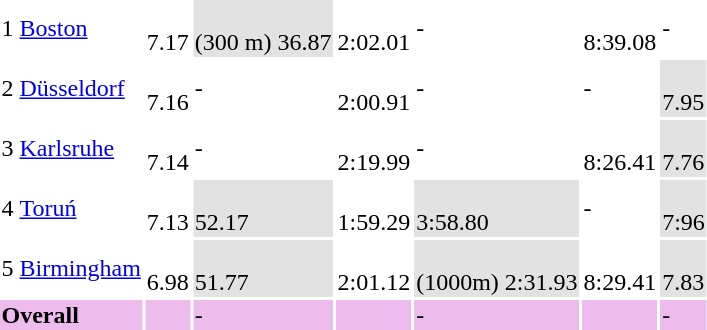<table>
<tr>
<td>1</td>
<td align=left><a href='#'>Boston</a></td>
<td> <br> 7.17</td>
<td bgcolor=#e2e2e2> <br> (300 m) 36.87</td>
<td> <br> 2:02.01</td>
<td> -</td>
<td> <br> 8:39.08</td>
<td> -</td>
</tr>
<tr>
<td>2</td>
<td align=left><a href='#'>Düsseldorf</a></td>
<td> <br>7.16</td>
<td> -</td>
<td> <br>2:00.91</td>
<td> -</td>
<td> -</td>
<td bgcolor=#e2e2e2> <br>7.95</td>
</tr>
<tr>
<td>3</td>
<td align=left><a href='#'>Karlsruhe</a></td>
<td> <br>7.14</td>
<td> -</td>
<td> <br>2:19.99</td>
<td> -</td>
<td> <br>8:26.41</td>
<td bgcolor=#e2e2e2> <br>7.76</td>
</tr>
<tr>
<td>4</td>
<td align=left><a href='#'>Toruń</a></td>
<td> <br>7.13</td>
<td bgcolor=#e2e2e2> <br>52.17</td>
<td> <br>1:59.29</td>
<td bgcolor=#e2e2e2> <br>3:58.80</td>
<td> -</td>
<td bgcolor=#e2e2e2> <br>7:96</td>
</tr>
<tr>
<td>5</td>
<td align=left><a href='#'>Birmingham</a></td>
<td> <br>6.98</td>
<td bgcolor=#e2e2e2> <br>51.77</td>
<td> <br>2:01.12</td>
<td bgcolor=#e2e2e2> <br> (1000m) 2:31.93</td>
<td> <br>8:29.41</td>
<td bgcolor=#e2e2e2> <br>7.83</td>
</tr>
<tr bgcolor=#eebbee>
<td colspan="2"><strong>Overall</strong></td>
<td> <strong></strong></td>
<td> -</td>
<td> <strong></strong></td>
<td> -</td>
<td> <strong></strong></td>
<td> -</td>
</tr>
</table>
